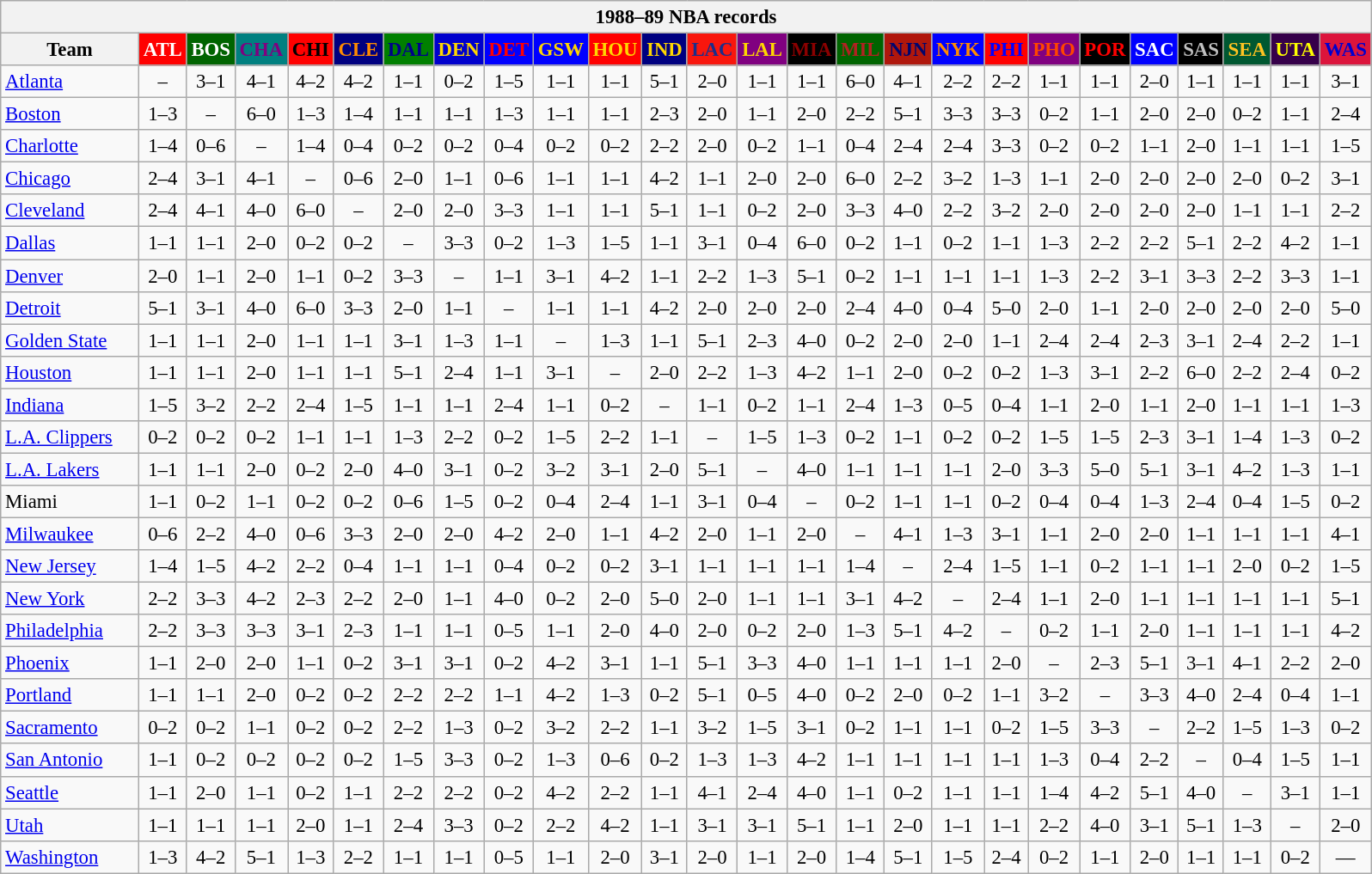<table class="wikitable" style="font-size:95%; text-align:center;">
<tr>
<th colspan=26>1988–89 NBA records</th>
</tr>
<tr>
<th width=100>Team</th>
<th style="background:#FF0000;color:#FFFFFF;width=35">ATL</th>
<th style="background:#006400;color:#FFFFFF;width=35">BOS</th>
<th style="background:#008080;color:#800080;width=35">CHA</th>
<th style="background:#FF0000;color:#000000;width=35">CHI</th>
<th style="background:#000080;color:#FF8C00;width=35">CLE</th>
<th style="background:#008000;color:#00008B;width=35">DAL</th>
<th style="background:#0000CD;color:#FFD700;width=35">DEN</th>
<th style="background:#0000FF;color:#FF0000;width=35">DET</th>
<th style="background:#0000FF;color:#FFD700;width=35">GSW</th>
<th style="background:#FF0000;color:#FFD700;width=35">HOU</th>
<th style="background:#000080;color:#FFD700;width=35">IND</th>
<th style="background:#F9160D;color:#1A2E8B;width=35">LAC</th>
<th style="background:#800080;color:#FFD700;width=35">LAL</th>
<th style="background:#000000;color:#8B0000;width=35">MIA</th>
<th style="background:#006400;color:#B22222;width=35">MIL</th>
<th style="background:#B0170C;color:#00056D;width=35">NJN</th>
<th style="background:#0000FF;color:#FF8C00;width=35">NYK</th>
<th style="background:#FF0000;color:#0000FF;width=35">PHI</th>
<th style="background:#800080;color:#FF4500;width=35">PHO</th>
<th style="background:#000000;color:#FF0000;width=35">POR</th>
<th style="background:#0000FF;color:#FFFFFF;width=35">SAC</th>
<th style="background:#000000;color:#C0C0C0;width=35">SAS</th>
<th style="background:#005831;color:#FFC322;width=35">SEA</th>
<th style="background:#36004A;color:#FFFF00;width=35">UTA</th>
<th style="background:#DC143C;color:#0000CD;width=35">WAS</th>
</tr>
<tr>
<td style="text-align:left;"><a href='#'>Atlanta</a></td>
<td>–</td>
<td>3–1</td>
<td>4–1</td>
<td>4–2</td>
<td>4–2</td>
<td>1–1</td>
<td>0–2</td>
<td>1–5</td>
<td>1–1</td>
<td>1–1</td>
<td>5–1</td>
<td>2–0</td>
<td>1–1</td>
<td>1–1</td>
<td>6–0</td>
<td>4–1</td>
<td>2–2</td>
<td>2–2</td>
<td>1–1</td>
<td>1–1</td>
<td>2–0</td>
<td>1–1</td>
<td>1–1</td>
<td>1–1</td>
<td>3–1</td>
</tr>
<tr>
<td style="text-align:left;"><a href='#'>Boston</a></td>
<td>1–3</td>
<td>–</td>
<td>6–0</td>
<td>1–3</td>
<td>1–4</td>
<td>1–1</td>
<td>1–1</td>
<td>1–3</td>
<td>1–1</td>
<td>1–1</td>
<td>2–3</td>
<td>2–0</td>
<td>1–1</td>
<td>2–0</td>
<td>2–2</td>
<td>5–1</td>
<td>3–3</td>
<td>3–3</td>
<td>0–2</td>
<td>1–1</td>
<td>2–0</td>
<td>2–0</td>
<td>0–2</td>
<td>1–1</td>
<td>2–4</td>
</tr>
<tr>
<td style="text-align:left;"><a href='#'>Charlotte</a></td>
<td>1–4</td>
<td>0–6</td>
<td>–</td>
<td>1–4</td>
<td>0–4</td>
<td>0–2</td>
<td>0–2</td>
<td>0–4</td>
<td>0–2</td>
<td>0–2</td>
<td>2–2</td>
<td>2–0</td>
<td>0–2</td>
<td>1–1</td>
<td>0–4</td>
<td>2–4</td>
<td>2–4</td>
<td>3–3</td>
<td>0–2</td>
<td>0–2</td>
<td>1–1</td>
<td>2–0</td>
<td>1–1</td>
<td>1–1</td>
<td>1–5</td>
</tr>
<tr>
<td style="text-align:left;"><a href='#'>Chicago</a></td>
<td>2–4</td>
<td>3–1</td>
<td>4–1</td>
<td>–</td>
<td>0–6</td>
<td>2–0</td>
<td>1–1</td>
<td>0–6</td>
<td>1–1</td>
<td>1–1</td>
<td>4–2</td>
<td>1–1</td>
<td>2–0</td>
<td>2–0</td>
<td>6–0</td>
<td>2–2</td>
<td>3–2</td>
<td>1–3</td>
<td>1–1</td>
<td>2–0</td>
<td>2–0</td>
<td>2–0</td>
<td>2–0</td>
<td>0–2</td>
<td>3–1</td>
</tr>
<tr>
<td style="text-align:left;"><a href='#'>Cleveland</a></td>
<td>2–4</td>
<td>4–1</td>
<td>4–0</td>
<td>6–0</td>
<td>–</td>
<td>2–0</td>
<td>2–0</td>
<td>3–3</td>
<td>1–1</td>
<td>1–1</td>
<td>5–1</td>
<td>1–1</td>
<td>0–2</td>
<td>2–0</td>
<td>3–3</td>
<td>4–0</td>
<td>2–2</td>
<td>3–2</td>
<td>2–0</td>
<td>2–0</td>
<td>2–0</td>
<td>2–0</td>
<td>1–1</td>
<td>1–1</td>
<td>2–2</td>
</tr>
<tr>
<td style="text-align:left;"><a href='#'>Dallas</a></td>
<td>1–1</td>
<td>1–1</td>
<td>2–0</td>
<td>0–2</td>
<td>0–2</td>
<td>–</td>
<td>3–3</td>
<td>0–2</td>
<td>1–3</td>
<td>1–5</td>
<td>1–1</td>
<td>3–1</td>
<td>0–4</td>
<td>6–0</td>
<td>0–2</td>
<td>1–1</td>
<td>0–2</td>
<td>1–1</td>
<td>1–3</td>
<td>2–2</td>
<td>2–2</td>
<td>5–1</td>
<td>2–2</td>
<td>4–2</td>
<td>1–1</td>
</tr>
<tr>
<td style="text-align:left;"><a href='#'>Denver</a></td>
<td>2–0</td>
<td>1–1</td>
<td>2–0</td>
<td>1–1</td>
<td>0–2</td>
<td>3–3</td>
<td>–</td>
<td>1–1</td>
<td>3–1</td>
<td>4–2</td>
<td>1–1</td>
<td>2–2</td>
<td>1–3</td>
<td>5–1</td>
<td>0–2</td>
<td>1–1</td>
<td>1–1</td>
<td>1–1</td>
<td>1–3</td>
<td>2–2</td>
<td>3–1</td>
<td>3–3</td>
<td>2–2</td>
<td>3–3</td>
<td>1–1</td>
</tr>
<tr>
<td style="text-align:left;"><a href='#'>Detroit</a></td>
<td>5–1</td>
<td>3–1</td>
<td>4–0</td>
<td>6–0</td>
<td>3–3</td>
<td>2–0</td>
<td>1–1</td>
<td>–</td>
<td>1–1</td>
<td>1–1</td>
<td>4–2</td>
<td>2–0</td>
<td>2–0</td>
<td>2–0</td>
<td>2–4</td>
<td>4–0</td>
<td>0–4</td>
<td>5–0</td>
<td>2–0</td>
<td>1–1</td>
<td>2–0</td>
<td>2–0</td>
<td>2–0</td>
<td>2–0</td>
<td>5–0</td>
</tr>
<tr>
<td style="text-align:left;"><a href='#'>Golden State</a></td>
<td>1–1</td>
<td>1–1</td>
<td>2–0</td>
<td>1–1</td>
<td>1–1</td>
<td>3–1</td>
<td>1–3</td>
<td>1–1</td>
<td>–</td>
<td>1–3</td>
<td>1–1</td>
<td>5–1</td>
<td>2–3</td>
<td>4–0</td>
<td>0–2</td>
<td>2–0</td>
<td>2–0</td>
<td>1–1</td>
<td>2–4</td>
<td>2–4</td>
<td>2–3</td>
<td>3–1</td>
<td>2–4</td>
<td>2–2</td>
<td>1–1</td>
</tr>
<tr>
<td style="text-align:left;"><a href='#'>Houston</a></td>
<td>1–1</td>
<td>1–1</td>
<td>2–0</td>
<td>1–1</td>
<td>1–1</td>
<td>5–1</td>
<td>2–4</td>
<td>1–1</td>
<td>3–1</td>
<td>–</td>
<td>2–0</td>
<td>2–2</td>
<td>1–3</td>
<td>4–2</td>
<td>1–1</td>
<td>2–0</td>
<td>0–2</td>
<td>0–2</td>
<td>1–3</td>
<td>3–1</td>
<td>2–2</td>
<td>6–0</td>
<td>2–2</td>
<td>2–4</td>
<td>0–2</td>
</tr>
<tr>
<td style="text-align:left;"><a href='#'>Indiana</a></td>
<td>1–5</td>
<td>3–2</td>
<td>2–2</td>
<td>2–4</td>
<td>1–5</td>
<td>1–1</td>
<td>1–1</td>
<td>2–4</td>
<td>1–1</td>
<td>0–2</td>
<td>–</td>
<td>1–1</td>
<td>0–2</td>
<td>1–1</td>
<td>2–4</td>
<td>1–3</td>
<td>0–5</td>
<td>0–4</td>
<td>1–1</td>
<td>2–0</td>
<td>1–1</td>
<td>2–0</td>
<td>1–1</td>
<td>1–1</td>
<td>1–3</td>
</tr>
<tr>
<td style="text-align:left;"><a href='#'>L.A. Clippers</a></td>
<td>0–2</td>
<td>0–2</td>
<td>0–2</td>
<td>1–1</td>
<td>1–1</td>
<td>1–3</td>
<td>2–2</td>
<td>0–2</td>
<td>1–5</td>
<td>2–2</td>
<td>1–1</td>
<td>–</td>
<td>1–5</td>
<td>1–3</td>
<td>0–2</td>
<td>1–1</td>
<td>0–2</td>
<td>0–2</td>
<td>1–5</td>
<td>1–5</td>
<td>2–3</td>
<td>3–1</td>
<td>1–4</td>
<td>1–3</td>
<td>0–2</td>
</tr>
<tr>
<td style="text-align:left;"><a href='#'>L.A. Lakers</a></td>
<td>1–1</td>
<td>1–1</td>
<td>2–0</td>
<td>0–2</td>
<td>2–0</td>
<td>4–0</td>
<td>3–1</td>
<td>0–2</td>
<td>3–2</td>
<td>3–1</td>
<td>2–0</td>
<td>5–1</td>
<td>–</td>
<td>4–0</td>
<td>1–1</td>
<td>1–1</td>
<td>1–1</td>
<td>2–0</td>
<td>3–3</td>
<td>5–0</td>
<td>5–1</td>
<td>3–1</td>
<td>4–2</td>
<td>1–3</td>
<td>1–1</td>
</tr>
<tr>
<td style="text-align:left;">Miami</td>
<td>1–1</td>
<td>0–2</td>
<td>1–1</td>
<td>0–2</td>
<td>0–2</td>
<td>0–6</td>
<td>1–5</td>
<td>0–2</td>
<td>0–4</td>
<td>2–4</td>
<td>1–1</td>
<td>3–1</td>
<td>0–4</td>
<td>–</td>
<td>0–2</td>
<td>1–1</td>
<td>1–1</td>
<td>0–2</td>
<td>0–4</td>
<td>0–4</td>
<td>1–3</td>
<td>2–4</td>
<td>0–4</td>
<td>1–5</td>
<td>0–2</td>
</tr>
<tr>
<td style="text-align:left;"><a href='#'>Milwaukee</a></td>
<td>0–6</td>
<td>2–2</td>
<td>4–0</td>
<td>0–6</td>
<td>3–3</td>
<td>2–0</td>
<td>2–0</td>
<td>4–2</td>
<td>2–0</td>
<td>1–1</td>
<td>4–2</td>
<td>2–0</td>
<td>1–1</td>
<td>2–0</td>
<td>–</td>
<td>4–1</td>
<td>1–3</td>
<td>3–1</td>
<td>1–1</td>
<td>2–0</td>
<td>2–0</td>
<td>1–1</td>
<td>1–1</td>
<td>1–1</td>
<td>4–1</td>
</tr>
<tr>
<td style="text-align:left;"><a href='#'>New Jersey</a></td>
<td>1–4</td>
<td>1–5</td>
<td>4–2</td>
<td>2–2</td>
<td>0–4</td>
<td>1–1</td>
<td>1–1</td>
<td>0–4</td>
<td>0–2</td>
<td>0–2</td>
<td>3–1</td>
<td>1–1</td>
<td>1–1</td>
<td>1–1</td>
<td>1–4</td>
<td>–</td>
<td>2–4</td>
<td>1–5</td>
<td>1–1</td>
<td>0–2</td>
<td>1–1</td>
<td>1–1</td>
<td>2–0</td>
<td>0–2</td>
<td>1–5</td>
</tr>
<tr>
<td style="text-align:left;"><a href='#'>New York</a></td>
<td>2–2</td>
<td>3–3</td>
<td>4–2</td>
<td>2–3</td>
<td>2–2</td>
<td>2–0</td>
<td>1–1</td>
<td>4–0</td>
<td>0–2</td>
<td>2–0</td>
<td>5–0</td>
<td>2–0</td>
<td>1–1</td>
<td>1–1</td>
<td>3–1</td>
<td>4–2</td>
<td>–</td>
<td>2–4</td>
<td>1–1</td>
<td>2–0</td>
<td>1–1</td>
<td>1–1</td>
<td>1–1</td>
<td>1–1</td>
<td>5–1</td>
</tr>
<tr>
<td style="text-align:left;"><a href='#'>Philadelphia</a></td>
<td>2–2</td>
<td>3–3</td>
<td>3–3</td>
<td>3–1</td>
<td>2–3</td>
<td>1–1</td>
<td>1–1</td>
<td>0–5</td>
<td>1–1</td>
<td>2–0</td>
<td>4–0</td>
<td>2–0</td>
<td>0–2</td>
<td>2–0</td>
<td>1–3</td>
<td>5–1</td>
<td>4–2</td>
<td>–</td>
<td>0–2</td>
<td>1–1</td>
<td>2–0</td>
<td>1–1</td>
<td>1–1</td>
<td>1–1</td>
<td>4–2</td>
</tr>
<tr>
<td style="text-align:left;"><a href='#'>Phoenix</a></td>
<td>1–1</td>
<td>2–0</td>
<td>2–0</td>
<td>1–1</td>
<td>0–2</td>
<td>3–1</td>
<td>3–1</td>
<td>0–2</td>
<td>4–2</td>
<td>3–1</td>
<td>1–1</td>
<td>5–1</td>
<td>3–3</td>
<td>4–0</td>
<td>1–1</td>
<td>1–1</td>
<td>1–1</td>
<td>2–0</td>
<td>–</td>
<td>2–3</td>
<td>5–1</td>
<td>3–1</td>
<td>4–1</td>
<td>2–2</td>
<td>2–0</td>
</tr>
<tr>
<td style="text-align:left;"><a href='#'>Portland</a></td>
<td>1–1</td>
<td>1–1</td>
<td>2–0</td>
<td>0–2</td>
<td>0–2</td>
<td>2–2</td>
<td>2–2</td>
<td>1–1</td>
<td>4–2</td>
<td>1–3</td>
<td>0–2</td>
<td>5–1</td>
<td>0–5</td>
<td>4–0</td>
<td>0–2</td>
<td>2–0</td>
<td>0–2</td>
<td>1–1</td>
<td>3–2</td>
<td>–</td>
<td>3–3</td>
<td>4–0</td>
<td>2–4</td>
<td>0–4</td>
<td>1–1</td>
</tr>
<tr>
<td style="text-align:left;"><a href='#'>Sacramento</a></td>
<td>0–2</td>
<td>0–2</td>
<td>1–1</td>
<td>0–2</td>
<td>0–2</td>
<td>2–2</td>
<td>1–3</td>
<td>0–2</td>
<td>3–2</td>
<td>2–2</td>
<td>1–1</td>
<td>3–2</td>
<td>1–5</td>
<td>3–1</td>
<td>0–2</td>
<td>1–1</td>
<td>1–1</td>
<td>0–2</td>
<td>1–5</td>
<td>3–3</td>
<td>–</td>
<td>2–2</td>
<td>1–5</td>
<td>1–3</td>
<td>0–2</td>
</tr>
<tr>
<td style="text-align:left;"><a href='#'>San Antonio</a></td>
<td>1–1</td>
<td>0–2</td>
<td>0–2</td>
<td>0–2</td>
<td>0–2</td>
<td>1–5</td>
<td>3–3</td>
<td>0–2</td>
<td>1–3</td>
<td>0–6</td>
<td>0–2</td>
<td>1–3</td>
<td>1–3</td>
<td>4–2</td>
<td>1–1</td>
<td>1–1</td>
<td>1–1</td>
<td>1–1</td>
<td>1–3</td>
<td>0–4</td>
<td>2–2</td>
<td>–</td>
<td>0–4</td>
<td>1–5</td>
<td>1–1</td>
</tr>
<tr>
<td style="text-align:left;"><a href='#'>Seattle</a></td>
<td>1–1</td>
<td>2–0</td>
<td>1–1</td>
<td>0–2</td>
<td>1–1</td>
<td>2–2</td>
<td>2–2</td>
<td>0–2</td>
<td>4–2</td>
<td>2–2</td>
<td>1–1</td>
<td>4–1</td>
<td>2–4</td>
<td>4–0</td>
<td>1–1</td>
<td>0–2</td>
<td>1–1</td>
<td>1–1</td>
<td>1–4</td>
<td>4–2</td>
<td>5–1</td>
<td>4–0</td>
<td>–</td>
<td>3–1</td>
<td>1–1</td>
</tr>
<tr>
<td style="text-align:left;"><a href='#'>Utah</a></td>
<td>1–1</td>
<td>1–1</td>
<td>1–1</td>
<td>2–0</td>
<td>1–1</td>
<td>2–4</td>
<td>3–3</td>
<td>0–2</td>
<td>2–2</td>
<td>4–2</td>
<td>1–1</td>
<td>3–1</td>
<td>3–1</td>
<td>5–1</td>
<td>1–1</td>
<td>2–0</td>
<td>1–1</td>
<td>1–1</td>
<td>2–2</td>
<td>4–0</td>
<td>3–1</td>
<td>5–1</td>
<td>1–3</td>
<td>–</td>
<td>2–0</td>
</tr>
<tr>
<td style="text-align:left;"><a href='#'>Washington</a></td>
<td>1–3</td>
<td>4–2</td>
<td>5–1</td>
<td>1–3</td>
<td>2–2</td>
<td>1–1</td>
<td>1–1</td>
<td>0–5</td>
<td>1–1</td>
<td>2–0</td>
<td>3–1</td>
<td>2–0</td>
<td>1–1</td>
<td>2–0</td>
<td>1–4</td>
<td>5–1</td>
<td>1–5</td>
<td>2–4</td>
<td>0–2</td>
<td>1–1</td>
<td>2–0</td>
<td>1–1</td>
<td>1–1</td>
<td>0–2</td>
<td>—</td>
</tr>
</table>
